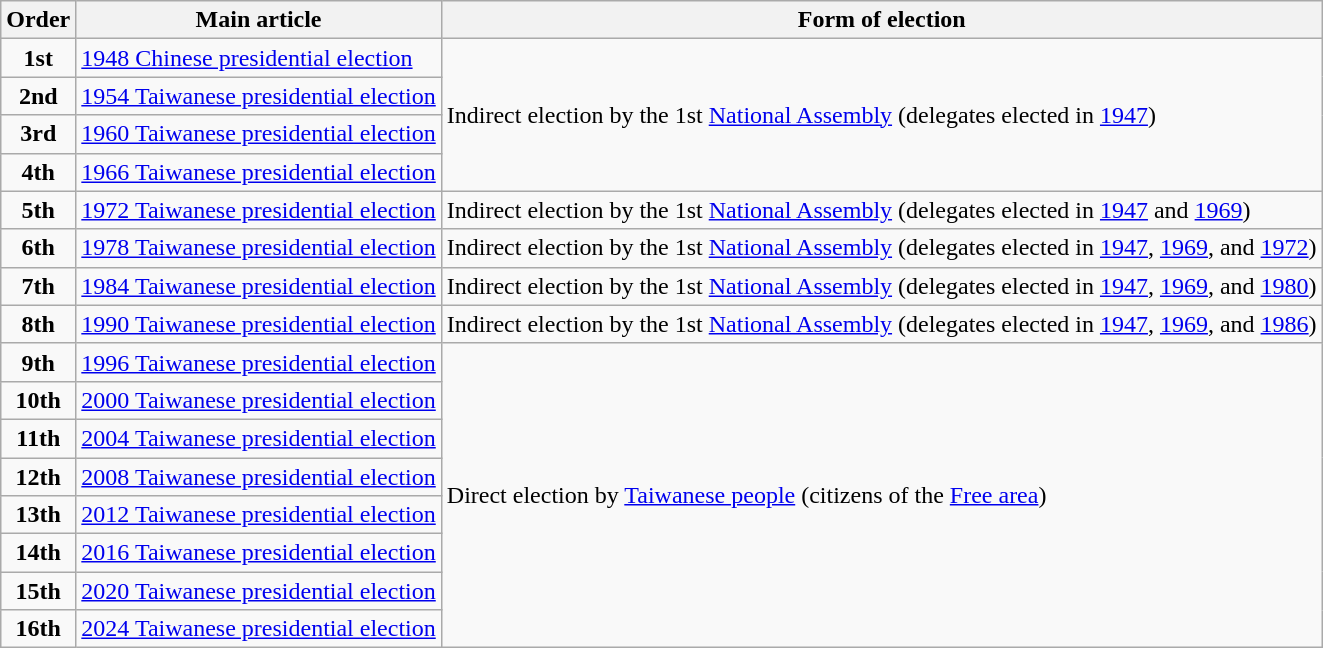<table class=wikitable>
<tr>
<th>Order</th>
<th>Main article</th>
<th>Form of election</th>
</tr>
<tr>
<td align=center><strong>1st</strong></td>
<td><a href='#'>1948 Chinese presidential election</a></td>
<td rowspan="4">Indirect election by the 1st <a href='#'>National Assembly</a> (delegates elected in <a href='#'>1947</a>)</td>
</tr>
<tr>
<td align=center><strong>2nd</strong></td>
<td><a href='#'>1954 Taiwanese presidential election</a></td>
</tr>
<tr>
<td align=center><strong>3rd</strong></td>
<td><a href='#'>1960 Taiwanese presidential election</a></td>
</tr>
<tr>
<td align=center><strong>4th</strong></td>
<td><a href='#'>1966 Taiwanese presidential election</a></td>
</tr>
<tr>
<td align=center><strong>5th</strong></td>
<td><a href='#'>1972 Taiwanese presidential election</a></td>
<td>Indirect election by the 1st <a href='#'>National Assembly</a> (delegates elected in <a href='#'>1947</a> and <a href='#'>1969</a>)</td>
</tr>
<tr>
<td align=center><strong>6th</strong></td>
<td><a href='#'>1978 Taiwanese presidential election</a></td>
<td>Indirect election by the 1st <a href='#'>National Assembly</a> (delegates elected in <a href='#'>1947</a>, <a href='#'>1969</a>, and <a href='#'>1972</a>)</td>
</tr>
<tr>
<td align=center><strong>7th</strong></td>
<td><a href='#'>1984 Taiwanese presidential election</a></td>
<td>Indirect election by the 1st <a href='#'>National Assembly</a> (delegates elected in <a href='#'>1947</a>, <a href='#'>1969</a>, and <a href='#'>1980</a>)</td>
</tr>
<tr>
<td align=center><strong>8th</strong></td>
<td><a href='#'>1990 Taiwanese presidential election</a></td>
<td>Indirect election by the 1st <a href='#'>National Assembly</a> (delegates elected in <a href='#'>1947</a>, <a href='#'>1969</a>, and <a href='#'>1986</a>)</td>
</tr>
<tr>
<td align=center><strong>9th</strong></td>
<td><a href='#'>1996 Taiwanese presidential election</a></td>
<td rowspan="8">Direct election by <a href='#'>Taiwanese people</a> (citizens of the <a href='#'>Free area</a>)</td>
</tr>
<tr>
<td align=center><strong>10th</strong></td>
<td><a href='#'>2000 Taiwanese presidential election</a></td>
</tr>
<tr>
<td align=center><strong>11th</strong></td>
<td><a href='#'>2004 Taiwanese presidential election</a></td>
</tr>
<tr>
<td align=center><strong>12th</strong></td>
<td><a href='#'>2008 Taiwanese presidential election</a></td>
</tr>
<tr>
<td align=center><strong>13th</strong></td>
<td><a href='#'>2012 Taiwanese presidential election</a></td>
</tr>
<tr>
<td align=center><strong>14th</strong></td>
<td><a href='#'>2016 Taiwanese presidential election</a></td>
</tr>
<tr>
<td align=center><strong>15th</strong></td>
<td><a href='#'>2020 Taiwanese presidential election</a></td>
</tr>
<tr>
<td align=center><strong>16th</strong></td>
<td><a href='#'>2024 Taiwanese presidential election</a></td>
</tr>
</table>
